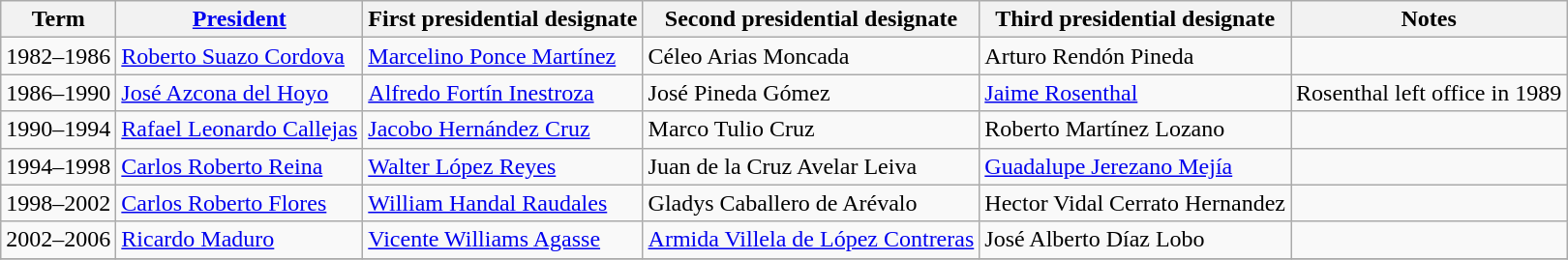<table class="wikitable">
<tr>
<th>Term</th>
<th><a href='#'>President</a></th>
<th>First presidential designate</th>
<th>Second presidential designate</th>
<th>Third presidential designate</th>
<th>Notes</th>
</tr>
<tr>
<td>1982–1986</td>
<td><a href='#'>Roberto Suazo Cordova</a></td>
<td><a href='#'>Marcelino Ponce Martínez</a></td>
<td>Céleo Arias Moncada</td>
<td>Arturo Rendón Pineda</td>
<td></td>
</tr>
<tr>
<td>1986–1990</td>
<td><a href='#'>José Azcona del Hoyo</a></td>
<td><a href='#'>Alfredo Fortín Inestroza</a></td>
<td>José Pineda Gómez</td>
<td><a href='#'>Jaime Rosenthal</a></td>
<td>Rosenthal left office in 1989</td>
</tr>
<tr>
<td>1990–1994</td>
<td><a href='#'>Rafael Leonardo Callejas</a></td>
<td><a href='#'>Jacobo Hernández Cruz</a></td>
<td>Marco Tulio Cruz</td>
<td>Roberto Martínez Lozano</td>
<td></td>
</tr>
<tr>
<td>1994–1998</td>
<td><a href='#'>Carlos Roberto Reina</a></td>
<td><a href='#'>Walter López Reyes</a></td>
<td>Juan de la Cruz Avelar Leiva</td>
<td><a href='#'>Guadalupe Jerezano Mejía</a></td>
<td></td>
</tr>
<tr>
<td>1998–2002</td>
<td><a href='#'>Carlos Roberto Flores</a></td>
<td><a href='#'>William Handal Raudales</a></td>
<td>Gladys Caballero de Arévalo</td>
<td>Hector Vidal Cerrato Hernandez</td>
<td></td>
</tr>
<tr>
<td>2002–2006</td>
<td><a href='#'>Ricardo Maduro</a></td>
<td><a href='#'>Vicente Williams Agasse</a></td>
<td><a href='#'>Armida Villela de López Contreras</a></td>
<td>José Alberto Díaz Lobo</td>
<td></td>
</tr>
<tr>
</tr>
</table>
